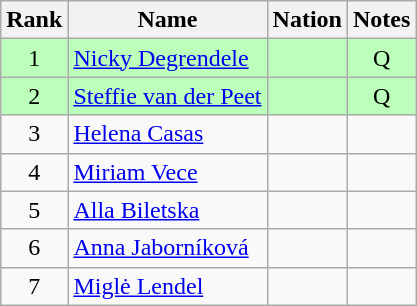<table class="wikitable sortable" style="text-align:center">
<tr>
<th>Rank</th>
<th>Name</th>
<th>Nation</th>
<th>Notes</th>
</tr>
<tr bgcolor=bbffbb>
<td>1</td>
<td align=left><a href='#'>Nicky Degrendele</a></td>
<td align=left></td>
<td>Q</td>
</tr>
<tr bgcolor=bbffbb>
<td>2</td>
<td align=left><a href='#'>Steffie van der Peet</a></td>
<td align=left></td>
<td>Q</td>
</tr>
<tr>
<td>3</td>
<td align=left><a href='#'>Helena Casas</a></td>
<td align=left></td>
<td></td>
</tr>
<tr>
<td>4</td>
<td align=left><a href='#'>Miriam Vece</a></td>
<td align=left></td>
<td></td>
</tr>
<tr>
<td>5</td>
<td align=left><a href='#'>Alla Biletska</a></td>
<td align=left></td>
<td></td>
</tr>
<tr>
<td>6</td>
<td align=left><a href='#'>Anna Jaborníková</a></td>
<td align=left></td>
<td></td>
</tr>
<tr>
<td>7</td>
<td align=left><a href='#'>Miglė Lendel</a></td>
<td align=left></td>
<td></td>
</tr>
</table>
